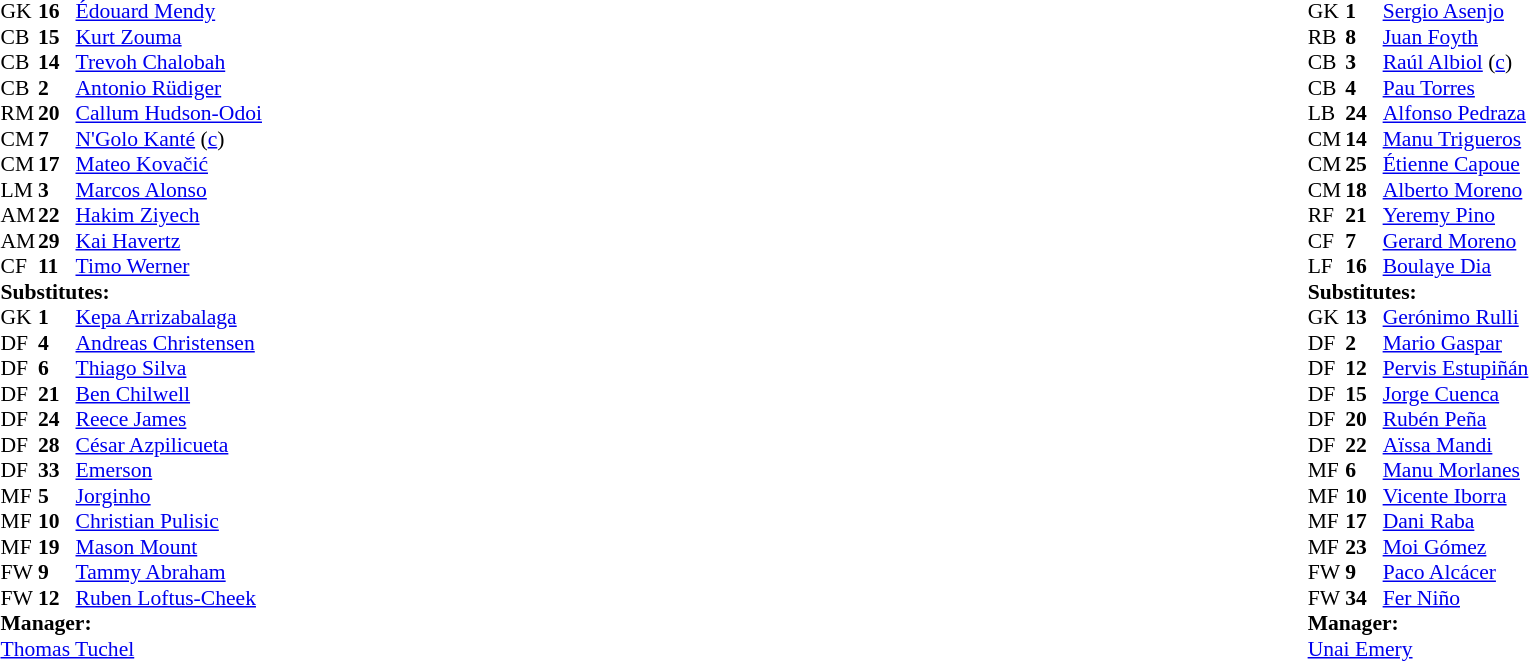<table width="100%">
<tr>
<td valign="top" width="40%"><br><table style="font-size:90%" cellspacing="0" cellpadding="0">
<tr>
<th width=25></th>
<th width=25></th>
</tr>
<tr>
<td>GK</td>
<td><strong>16</strong></td>
<td> <a href='#'>Édouard Mendy</a></td>
<td></td>
<td></td>
</tr>
<tr>
<td>CB</td>
<td><strong>15</strong></td>
<td> <a href='#'>Kurt Zouma</a></td>
<td></td>
<td></td>
</tr>
<tr>
<td>CB</td>
<td><strong>14</strong></td>
<td> <a href='#'>Trevoh Chalobah</a></td>
</tr>
<tr>
<td>CB</td>
<td><strong>2</strong></td>
<td> <a href='#'>Antonio Rüdiger</a></td>
<td></td>
</tr>
<tr>
<td>RM</td>
<td><strong>20</strong></td>
<td> <a href='#'>Callum Hudson-Odoi</a></td>
<td></td>
<td></td>
</tr>
<tr>
<td>CM</td>
<td><strong>7</strong></td>
<td> <a href='#'>N'Golo Kanté</a> (<a href='#'>c</a>)</td>
<td></td>
<td></td>
</tr>
<tr>
<td>CM</td>
<td><strong>17</strong></td>
<td> <a href='#'>Mateo Kovačić</a></td>
</tr>
<tr>
<td>LM</td>
<td><strong>3</strong></td>
<td> <a href='#'>Marcos Alonso</a></td>
</tr>
<tr>
<td>AM</td>
<td><strong>22</strong></td>
<td> <a href='#'>Hakim Ziyech</a></td>
<td></td>
<td></td>
</tr>
<tr>
<td>AM</td>
<td><strong>29</strong></td>
<td> <a href='#'>Kai Havertz</a></td>
</tr>
<tr>
<td>CF</td>
<td><strong>11</strong></td>
<td> <a href='#'>Timo Werner</a></td>
<td></td>
<td></td>
</tr>
<tr>
<td colspan=3><strong>Substitutes:</strong></td>
</tr>
<tr>
<td>GK</td>
<td><strong>1</strong></td>
<td> <a href='#'>Kepa Arrizabalaga</a></td>
<td></td>
<td></td>
</tr>
<tr>
<td>DF</td>
<td><strong>4</strong></td>
<td> <a href='#'>Andreas Christensen</a></td>
<td></td>
<td></td>
</tr>
<tr>
<td>DF</td>
<td><strong>6</strong></td>
<td> <a href='#'>Thiago Silva</a></td>
</tr>
<tr>
<td>DF</td>
<td><strong>21</strong></td>
<td> <a href='#'>Ben Chilwell</a></td>
</tr>
<tr>
<td>DF</td>
<td><strong>24</strong></td>
<td> <a href='#'>Reece James</a></td>
</tr>
<tr>
<td>DF</td>
<td><strong>28</strong></td>
<td> <a href='#'>César Azpilicueta</a></td>
<td></td>
<td></td>
</tr>
<tr>
<td>DF</td>
<td><strong>33</strong></td>
<td> <a href='#'>Emerson</a></td>
</tr>
<tr>
<td>MF</td>
<td><strong>5</strong></td>
<td> <a href='#'>Jorginho</a></td>
<td></td>
<td></td>
</tr>
<tr>
<td>MF</td>
<td><strong>10</strong></td>
<td> <a href='#'>Christian Pulisic</a></td>
<td></td>
<td></td>
</tr>
<tr>
<td>MF</td>
<td><strong>19</strong></td>
<td> <a href='#'>Mason Mount</a></td>
<td></td>
<td></td>
</tr>
<tr>
<td>FW</td>
<td><strong>9</strong></td>
<td> <a href='#'>Tammy Abraham</a></td>
</tr>
<tr>
<td>FW</td>
<td><strong>12</strong></td>
<td> <a href='#'>Ruben Loftus-Cheek</a></td>
</tr>
<tr>
<td colspan=3><strong>Manager:</strong></td>
</tr>
<tr>
<td colspan=3> <a href='#'>Thomas Tuchel</a></td>
<td></td>
</tr>
</table>
</td>
<td valign="top"></td>
<td valign="top" width="50%"><br><table style="font-size:90%; margin:auto" cellspacing="0" cellpadding="0">
<tr>
<th width=25></th>
<th width=25></th>
</tr>
<tr>
<td>GK</td>
<td><strong>1</strong></td>
<td> <a href='#'>Sergio Asenjo</a></td>
</tr>
<tr>
<td>RB</td>
<td><strong>8</strong></td>
<td> <a href='#'>Juan Foyth</a></td>
</tr>
<tr>
<td>CB</td>
<td><strong>3</strong></td>
<td> <a href='#'>Raúl Albiol</a> (<a href='#'>c</a>)</td>
</tr>
<tr>
<td>CB</td>
<td><strong>4</strong></td>
<td> <a href='#'>Pau Torres</a></td>
</tr>
<tr>
<td>LB</td>
<td><strong>24</strong></td>
<td> <a href='#'>Alfonso Pedraza</a></td>
<td></td>
<td></td>
</tr>
<tr>
<td>CM</td>
<td><strong>14</strong></td>
<td> <a href='#'>Manu Trigueros</a></td>
<td></td>
<td></td>
</tr>
<tr>
<td>CM</td>
<td><strong>25</strong></td>
<td> <a href='#'>Étienne Capoue</a></td>
<td></td>
<td></td>
</tr>
<tr>
<td>CM</td>
<td><strong>18</strong></td>
<td> <a href='#'>Alberto Moreno</a></td>
<td></td>
<td></td>
</tr>
<tr>
<td>RF</td>
<td><strong>21</strong></td>
<td> <a href='#'>Yeremy Pino</a></td>
<td></td>
<td></td>
</tr>
<tr>
<td>CF</td>
<td><strong>7</strong></td>
<td> <a href='#'>Gerard Moreno</a></td>
</tr>
<tr>
<td>LF</td>
<td><strong>16</strong></td>
<td> <a href='#'>Boulaye Dia</a></td>
<td></td>
<td></td>
</tr>
<tr>
<td colspan=3><strong>Substitutes:</strong></td>
</tr>
<tr>
<td>GK</td>
<td><strong>13</strong></td>
<td> <a href='#'>Gerónimo Rulli</a></td>
</tr>
<tr>
<td>DF</td>
<td><strong>2</strong></td>
<td> <a href='#'>Mario Gaspar</a></td>
<td></td>
<td></td>
</tr>
<tr>
<td>DF</td>
<td><strong>12</strong></td>
<td> <a href='#'>Pervis Estupiñán</a></td>
<td></td>
<td></td>
</tr>
<tr>
<td>DF</td>
<td><strong>15</strong></td>
<td> <a href='#'>Jorge Cuenca</a></td>
</tr>
<tr>
<td>DF</td>
<td><strong>20</strong></td>
<td> <a href='#'>Rubén Peña</a></td>
</tr>
<tr>
<td>DF</td>
<td><strong>22</strong></td>
<td> <a href='#'>Aïssa Mandi</a></td>
<td></td>
<td></td>
</tr>
<tr>
<td>MF</td>
<td><strong>6</strong></td>
<td> <a href='#'>Manu Morlanes</a></td>
<td></td>
<td></td>
</tr>
<tr>
<td>MF</td>
<td><strong>10</strong></td>
<td> <a href='#'>Vicente Iborra</a></td>
</tr>
<tr>
<td>MF</td>
<td><strong>17</strong></td>
<td> <a href='#'>Dani Raba</a></td>
<td></td>
<td></td>
</tr>
<tr>
<td>MF</td>
<td><strong>23</strong></td>
<td> <a href='#'>Moi Gómez</a></td>
<td></td>
<td></td>
</tr>
<tr>
<td>FW</td>
<td><strong>9</strong></td>
<td> <a href='#'>Paco Alcácer</a></td>
</tr>
<tr>
<td>FW</td>
<td><strong>34</strong></td>
<td> <a href='#'>Fer Niño</a></td>
</tr>
<tr>
<td colspan=3><strong>Manager:</strong></td>
</tr>
<tr>
<td colspan=3> <a href='#'>Unai Emery</a></td>
</tr>
</table>
</td>
</tr>
</table>
